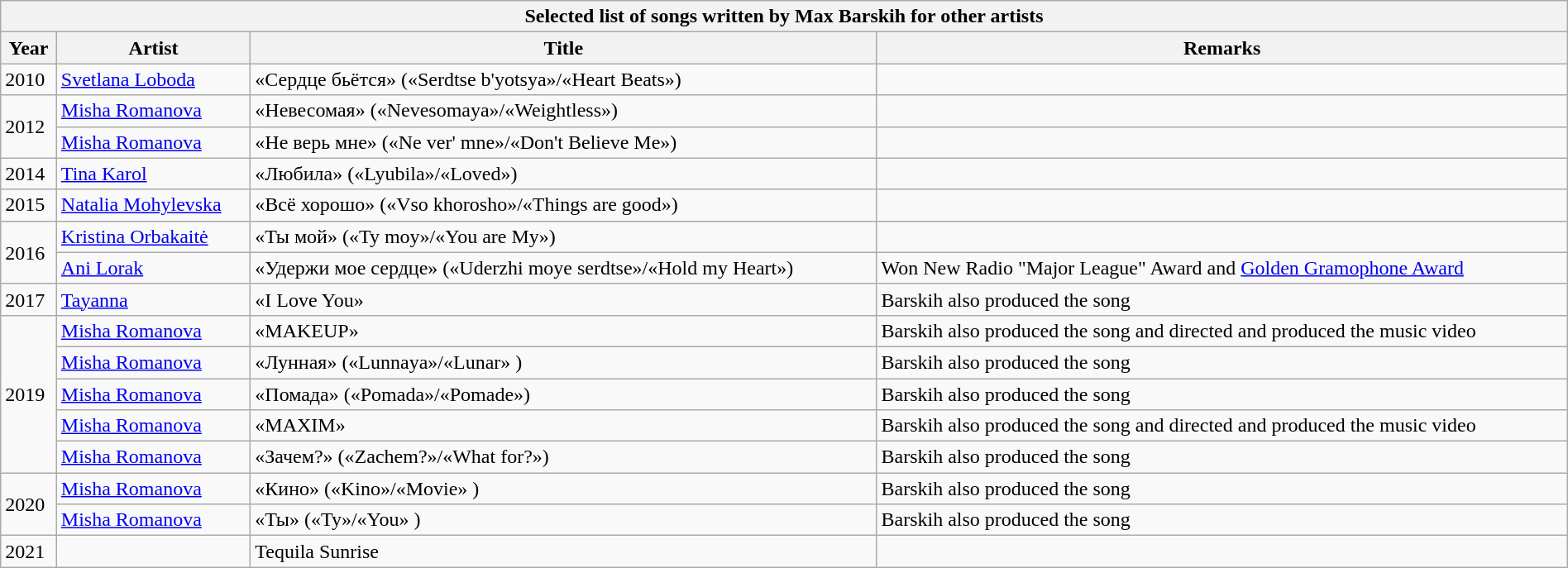<table class="wikitable mw-collapsible mw-collapsed" width="100%">
<tr>
<th colspan="4">Selected list of songs written by Max Barskih for other artists</th>
</tr>
<tr>
<th>Year</th>
<th>Artist</th>
<th>Title</th>
<th>Remarks</th>
</tr>
<tr>
<td>2010</td>
<td><a href='#'>Svetlana Loboda</a></td>
<td>«Сердце бьётся» («Serdtse b'yotsya»/«Heart Beats»)</td>
<td></td>
</tr>
<tr>
<td rowspan="2">2012</td>
<td><a href='#'>Misha Romanova</a></td>
<td>«Невесомая» («Nevesomaya»/«Weightless»)</td>
<td></td>
</tr>
<tr>
<td><a href='#'>Misha Romanova</a></td>
<td>«Не верь мне» («Ne ver' mne»/«Don't Believe Me»)</td>
<td></td>
</tr>
<tr>
<td>2014</td>
<td><a href='#'>Tina Karol</a></td>
<td>«Любила» («Lyubila»/«Loved»)</td>
<td></td>
</tr>
<tr>
<td>2015</td>
<td><a href='#'>Natalia Mohylevska</a></td>
<td>«Всё хорошо» («Vso khorosho»/«Things are good»)</td>
<td></td>
</tr>
<tr>
<td rowspan="2">2016</td>
<td><a href='#'>Kristina Orbakaitė</a></td>
<td>«Ты мой» («Ty moy»/«You are My»)</td>
<td></td>
</tr>
<tr>
<td><a href='#'>Ani Lorak</a></td>
<td>«Удержи мое сердце» («Uderzhi moye serdtse»/«Hold my Heart»)</td>
<td>Won New Radio "Major League" Award and <a href='#'>Golden Gramophone Award</a></td>
</tr>
<tr>
<td>2017</td>
<td><a href='#'>Tayanna</a></td>
<td>«I Love You»</td>
<td>Barskih also produced the song</td>
</tr>
<tr>
<td rowspan="5">2019</td>
<td><a href='#'>Misha Romanova</a></td>
<td>«MAKEUP»</td>
<td>Barskih also produced the song and directed and produced the music video</td>
</tr>
<tr>
<td><a href='#'>Misha Romanova</a></td>
<td>«Лунная» («Lunnaya»/«Lunar» )</td>
<td>Barskih also produced the song</td>
</tr>
<tr>
<td><a href='#'>Misha Romanova</a></td>
<td>«Помада» («Pomada»/«Pomade»)</td>
<td>Barskih also produced the song</td>
</tr>
<tr>
<td><a href='#'>Misha Romanova</a></td>
<td>«MAXIM»</td>
<td>Barskih also produced the song and directed and produced the music video</td>
</tr>
<tr>
<td><a href='#'>Misha Romanova</a></td>
<td>«Зачем?» («Zachem?»/«What for?»)</td>
<td>Barskih also produced the song</td>
</tr>
<tr>
<td rowspan="2">2020</td>
<td><a href='#'>Misha Romanova</a></td>
<td>«Кино» («Kino»/«Movie» )</td>
<td>Barskih also produced the song</td>
</tr>
<tr>
<td><a href='#'>Misha Romanova</a></td>
<td>«Ты» («Ty»/«You» )</td>
<td>Barskih also produced the song</td>
</tr>
<tr>
<td>2021</td>
<td></td>
<td>Tequila Sunrise</td>
<td></td>
</tr>
</table>
